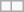<table class="wikitable">
<tr>
<td width=50%></td>
<td width=50%></td>
</tr>
</table>
